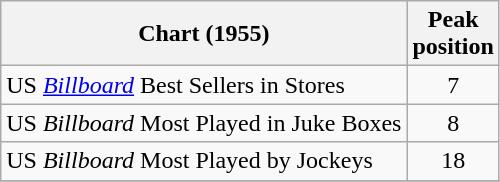<table class="wikitable">
<tr>
<th align="left">Chart (1955)</th>
<th align="left">Peak<br>position</th>
</tr>
<tr>
<td>US <em><a href='#'>Billboard</a></em> Best Sellers in Stores</td>
<td style="text-align:center;">7</td>
</tr>
<tr>
<td>US <em>Billboard</em> Most Played in Juke Boxes</td>
<td style="text-align:center;">8</td>
</tr>
<tr>
<td>US <em>Billboard</em> Most Played  by Jockeys</td>
<td style="text-align:center;">18</td>
</tr>
<tr>
</tr>
</table>
